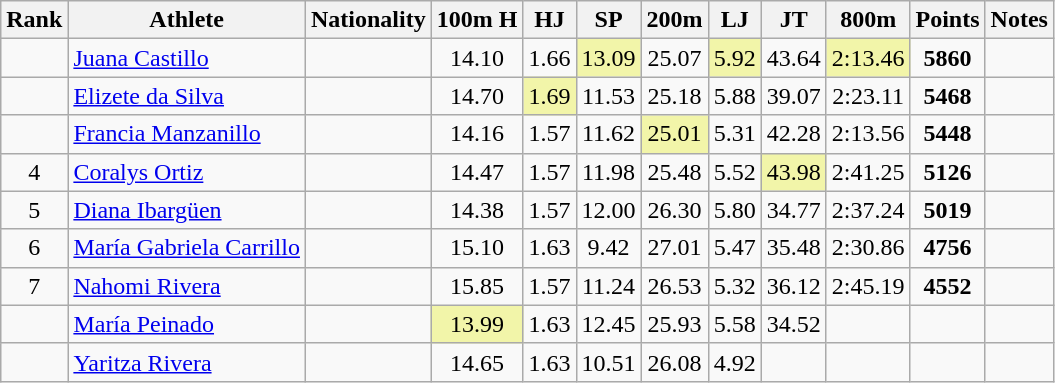<table class="wikitable sortable" style=" text-align:center;">
<tr>
<th>Rank</th>
<th>Athlete</th>
<th>Nationality</th>
<th>100m H</th>
<th>HJ</th>
<th>SP</th>
<th>200m</th>
<th>LJ</th>
<th>JT</th>
<th>800m</th>
<th>Points</th>
<th>Notes</th>
</tr>
<tr>
<td></td>
<td align=left><a href='#'>Juana Castillo</a></td>
<td align=left></td>
<td>14.10</td>
<td>1.66</td>
<td bgcolor=#F2F5A9>13.09</td>
<td>25.07</td>
<td bgcolor=#F2F5A9>5.92</td>
<td>43.64</td>
<td bgcolor=#F2F5A9>2:13.46</td>
<td><strong>5860</strong></td>
<td></td>
</tr>
<tr>
<td></td>
<td align=left><a href='#'>Elizete da Silva</a></td>
<td align=left></td>
<td>14.70</td>
<td bgcolor=#F2F5A9>1.69</td>
<td>11.53</td>
<td>25.18</td>
<td>5.88</td>
<td>39.07</td>
<td>2:23.11</td>
<td><strong>5468</strong></td>
<td></td>
</tr>
<tr>
<td></td>
<td align=left><a href='#'>Francia Manzanillo</a></td>
<td align=left></td>
<td>14.16</td>
<td>1.57</td>
<td>11.62</td>
<td bgcolor=#F2F5A9>25.01</td>
<td>5.31</td>
<td>42.28</td>
<td>2:13.56</td>
<td><strong>5448</strong></td>
<td></td>
</tr>
<tr>
<td>4</td>
<td align=left><a href='#'>Coralys Ortiz</a></td>
<td align=left></td>
<td>14.47</td>
<td>1.57</td>
<td>11.98</td>
<td>25.48</td>
<td>5.52</td>
<td bgcolor=#F2F5A9>43.98</td>
<td>2:41.25</td>
<td><strong>5126</strong></td>
<td></td>
</tr>
<tr>
<td>5</td>
<td align=left><a href='#'>Diana Ibargüen</a></td>
<td align=left></td>
<td>14.38</td>
<td>1.57</td>
<td>12.00</td>
<td>26.30</td>
<td>5.80</td>
<td>34.77</td>
<td>2:37.24</td>
<td><strong>5019</strong></td>
<td></td>
</tr>
<tr>
<td>6</td>
<td align=left><a href='#'>María Gabriela Carrillo</a></td>
<td align=left></td>
<td>15.10</td>
<td>1.63</td>
<td>9.42</td>
<td>27.01</td>
<td>5.47</td>
<td>35.48</td>
<td>2:30.86</td>
<td><strong>4756</strong></td>
<td></td>
</tr>
<tr>
<td>7</td>
<td align=left><a href='#'>Nahomi Rivera</a></td>
<td align=left></td>
<td>15.85</td>
<td>1.57</td>
<td>11.24</td>
<td>26.53</td>
<td>5.32</td>
<td>36.12</td>
<td>2:45.19</td>
<td><strong>4552</strong></td>
<td></td>
</tr>
<tr>
<td></td>
<td align=left><a href='#'>María Peinado</a></td>
<td align=left></td>
<td bgcolor=#F2F5A9>13.99</td>
<td>1.63</td>
<td>12.45</td>
<td>25.93</td>
<td>5.58</td>
<td>34.52</td>
<td></td>
<td><strong></strong></td>
<td></td>
</tr>
<tr>
<td></td>
<td align=left><a href='#'>Yaritza Rivera</a></td>
<td align=left></td>
<td>14.65</td>
<td>1.63</td>
<td>10.51</td>
<td>26.08</td>
<td>4.92</td>
<td></td>
<td></td>
<td><strong></strong></td>
<td></td>
</tr>
</table>
